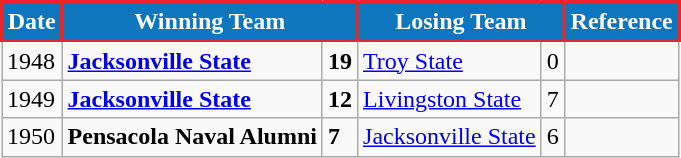<table class="wikitable">
<tr>
<th style="background:#0D76BD; color:#FFFFFF; border: 2px solid #EC2328;">Date</th>
<th style="background:#0D76BD; color:#FFFFFF; border: 2px solid #EC2328;" colspan="2">Winning Team</th>
<th style="background:#0D76BD; color:#FFFFFF; border: 2px solid #EC2328;" colspan="2">Losing Team</th>
<th style="background:#0D76BD; color:#FFFFFF; border: 2px solid #EC2328;">Reference</th>
</tr>
<tr>
<td>1948</td>
<td><strong><a href='#'>Jacksonville State</a></strong></td>
<td><strong>19</strong></td>
<td><a href='#'>Troy State</a></td>
<td>0</td>
<td></td>
</tr>
<tr>
<td>1949</td>
<td><strong><a href='#'>Jacksonville State</a></strong></td>
<td><strong>12</strong></td>
<td><a href='#'>Livingston State</a></td>
<td>7</td>
<td></td>
</tr>
<tr>
<td>1950</td>
<td><strong>Pensacola Naval Alumni</strong></td>
<td><strong>7</strong></td>
<td><a href='#'>Jacksonville State</a></td>
<td>6</td>
<td></td>
</tr>
</table>
